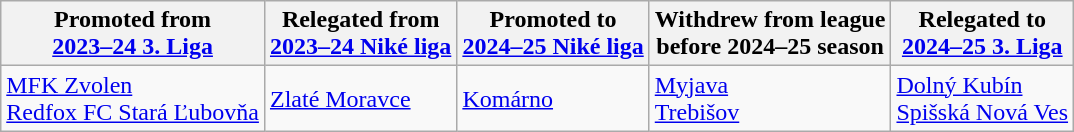<table class="wikitable">
<tr>
<th>Promoted from<br><a href='#'>2023–24 3. Liga</a></th>
<th>Relegated from<br><a href='#'>2023–24 Niké liga</a></th>
<th>Promoted to<br><a href='#'>2024–25 Niké liga</a></th>
<th>Withdrew from league <br>before 2024–25 season</th>
<th>Relegated to<br><a href='#'>2024–25 3. Liga</a></th>
</tr>
<tr>
<td><a href='#'>MFK Zvolen</a><br><a href='#'>Redfox FC Stará Ľubovňa</a></td>
<td><a href='#'>Zlaté Moravce</a></td>
<td><a href='#'>Komárno</a></td>
<td><a href='#'>Myjava</a><br><a href='#'>Trebišov</a></td>
<td><a href='#'>Dolný Kubín</a><br><a href='#'>Spišská Nová Ves</a></td>
</tr>
</table>
